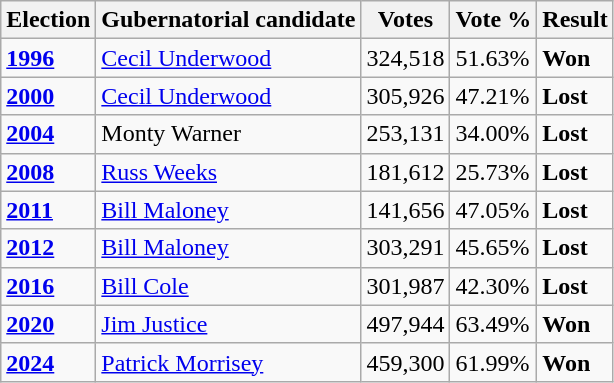<table class="wikitable">
<tr>
<th>Election</th>
<th>Gubernatorial candidate</th>
<th>Votes</th>
<th>Vote %</th>
<th>Result</th>
</tr>
<tr>
<td><strong><a href='#'>1996</a></strong></td>
<td><a href='#'>Cecil Underwood</a></td>
<td>324,518</td>
<td>51.63%</td>
<td><strong>Won</strong> </td>
</tr>
<tr>
<td><strong><a href='#'>2000</a></strong></td>
<td><a href='#'>Cecil Underwood</a></td>
<td>305,926</td>
<td>47.21%</td>
<td><strong>Lost</strong> </td>
</tr>
<tr>
<td><strong><a href='#'>2004</a></strong></td>
<td>Monty Warner</td>
<td>253,131</td>
<td>34.00%</td>
<td><strong>Lost</strong> </td>
</tr>
<tr>
<td><strong><a href='#'>2008</a></strong></td>
<td><a href='#'>Russ Weeks</a></td>
<td>181,612</td>
<td>25.73%</td>
<td><strong>Lost</strong> </td>
</tr>
<tr>
<td><strong><a href='#'>2011</a></strong></td>
<td><a href='#'>Bill Maloney</a></td>
<td>141,656</td>
<td>47.05%</td>
<td><strong>Lost</strong> </td>
</tr>
<tr>
<td><strong><a href='#'>2012</a></strong></td>
<td><a href='#'>Bill Maloney</a></td>
<td>303,291</td>
<td>45.65%</td>
<td><strong>Lost</strong> </td>
</tr>
<tr>
<td><strong><a href='#'>2016</a></strong></td>
<td><a href='#'>Bill Cole</a></td>
<td>301,987</td>
<td>42.30%</td>
<td><strong>Lost</strong> </td>
</tr>
<tr>
<td><strong><a href='#'>2020</a></strong></td>
<td><a href='#'>Jim Justice</a></td>
<td>497,944</td>
<td>63.49%</td>
<td><strong>Won</strong> </td>
</tr>
<tr>
<td><strong><a href='#'>2024</a></strong></td>
<td><a href='#'>Patrick Morrisey</a></td>
<td>459,300</td>
<td>61.99%</td>
<td><strong>Won</strong> </td>
</tr>
</table>
